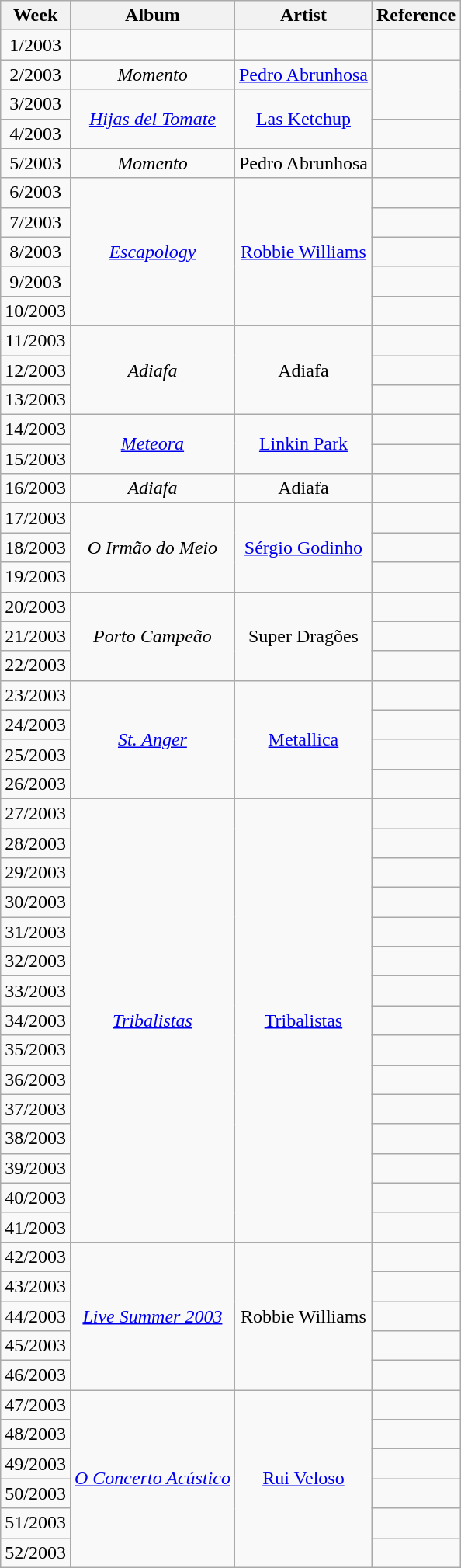<table class="wikitable" style="text-align:center">
<tr>
<th>Week</th>
<th>Album</th>
<th>Artist</th>
<th>Reference</th>
</tr>
<tr>
<td>1/2003</td>
<td></td>
<td></td>
<td></td>
</tr>
<tr>
<td>2/2003</td>
<td><em>Momento</em></td>
<td><a href='#'>Pedro Abrunhosa</a></td>
<td rowspan="2"></td>
</tr>
<tr>
<td>3/2003</td>
<td rowspan="2"><em><a href='#'>Hijas del Tomate</a></em></td>
<td rowspan="2"><a href='#'>Las Ketchup</a></td>
</tr>
<tr>
<td>4/2003</td>
<td></td>
</tr>
<tr>
<td>5/2003</td>
<td><em>Momento</em></td>
<td>Pedro Abrunhosa</td>
<td></td>
</tr>
<tr>
<td>6/2003</td>
<td rowspan="5"><em><a href='#'>Escapology</a></em></td>
<td rowspan="5"><a href='#'>Robbie Williams</a></td>
<td></td>
</tr>
<tr>
<td>7/2003</td>
<td></td>
</tr>
<tr>
<td>8/2003</td>
<td></td>
</tr>
<tr>
<td>9/2003</td>
<td></td>
</tr>
<tr>
<td>10/2003</td>
<td></td>
</tr>
<tr>
<td>11/2003</td>
<td rowspan="3"><em>Adiafa</em></td>
<td rowspan="3">Adiafa</td>
<td></td>
</tr>
<tr>
<td>12/2003</td>
<td></td>
</tr>
<tr>
<td>13/2003</td>
<td></td>
</tr>
<tr>
<td>14/2003</td>
<td rowspan="2"><em><a href='#'>Meteora</a></em></td>
<td rowspan="2"><a href='#'>Linkin Park</a></td>
<td></td>
</tr>
<tr>
<td>15/2003</td>
<td></td>
</tr>
<tr>
<td>16/2003</td>
<td><em>Adiafa</em></td>
<td>Adiafa</td>
<td></td>
</tr>
<tr>
<td>17/2003</td>
<td rowspan="3"><em>O Irmão do Meio</em></td>
<td rowspan="3"><a href='#'>Sérgio Godinho</a></td>
<td></td>
</tr>
<tr>
<td>18/2003</td>
<td></td>
</tr>
<tr>
<td>19/2003</td>
<td></td>
</tr>
<tr>
<td>20/2003</td>
<td rowspan="3"><em>Porto Campeão</em></td>
<td rowspan="3">Super Dragões</td>
<td></td>
</tr>
<tr>
<td>21/2003</td>
<td></td>
</tr>
<tr>
<td>22/2003</td>
<td></td>
</tr>
<tr>
<td>23/2003</td>
<td rowspan="4"><em><a href='#'>St. Anger</a></em></td>
<td rowspan="4"><a href='#'>Metallica</a></td>
<td></td>
</tr>
<tr>
<td>24/2003</td>
<td></td>
</tr>
<tr>
<td>25/2003</td>
<td></td>
</tr>
<tr>
<td>26/2003</td>
<td></td>
</tr>
<tr>
<td>27/2003</td>
<td rowspan="15"><em><a href='#'>Tribalistas</a></em></td>
<td rowspan="15"><a href='#'>Tribalistas</a></td>
<td></td>
</tr>
<tr>
<td>28/2003</td>
<td></td>
</tr>
<tr>
<td>29/2003</td>
<td></td>
</tr>
<tr>
<td>30/2003</td>
<td></td>
</tr>
<tr>
<td>31/2003</td>
<td></td>
</tr>
<tr>
<td>32/2003</td>
<td></td>
</tr>
<tr>
<td>33/2003</td>
<td></td>
</tr>
<tr>
<td>34/2003</td>
<td></td>
</tr>
<tr>
<td>35/2003</td>
<td></td>
</tr>
<tr>
<td>36/2003</td>
<td></td>
</tr>
<tr>
<td>37/2003</td>
<td></td>
</tr>
<tr>
<td>38/2003</td>
<td></td>
</tr>
<tr>
<td>39/2003</td>
<td></td>
</tr>
<tr>
<td>40/2003</td>
<td></td>
</tr>
<tr>
<td>41/2003</td>
<td></td>
</tr>
<tr>
<td>42/2003</td>
<td rowspan="5"><em><a href='#'>Live Summer 2003</a></em></td>
<td rowspan="5">Robbie Williams</td>
<td></td>
</tr>
<tr>
<td>43/2003</td>
<td></td>
</tr>
<tr>
<td>44/2003</td>
<td></td>
</tr>
<tr>
<td>45/2003</td>
<td></td>
</tr>
<tr>
<td>46/2003</td>
<td></td>
</tr>
<tr>
<td>47/2003</td>
<td rowspan="6"><em><a href='#'>O Concerto Acústico</a></em></td>
<td rowspan="6"><a href='#'>Rui Veloso</a></td>
<td></td>
</tr>
<tr>
<td>48/2003</td>
<td></td>
</tr>
<tr>
<td>49/2003</td>
<td></td>
</tr>
<tr>
<td>50/2003</td>
<td></td>
</tr>
<tr>
<td>51/2003</td>
<td></td>
</tr>
<tr>
<td>52/2003</td>
<td></td>
</tr>
</table>
